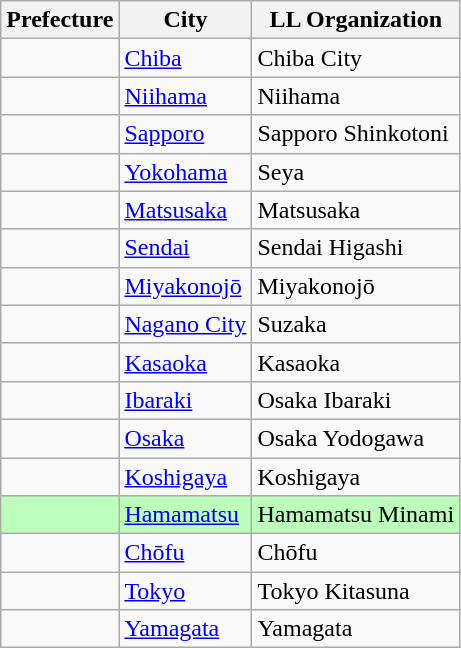<table class="wikitable">
<tr>
<th>Prefecture</th>
<th>City</th>
<th>LL Organization</th>
</tr>
<tr>
<td><strong></strong></td>
<td><a href='#'>Chiba</a></td>
<td>Chiba City</td>
</tr>
<tr>
<td><strong></strong></td>
<td><a href='#'>Niihama</a></td>
<td>Niihama</td>
</tr>
<tr>
<td><strong></strong></td>
<td><a href='#'>Sapporo</a></td>
<td>Sapporo Shinkotoni</td>
</tr>
<tr>
<td><strong></strong></td>
<td><a href='#'>Yokohama</a></td>
<td>Seya</td>
</tr>
<tr>
<td><strong></strong></td>
<td><a href='#'>Matsusaka</a></td>
<td>Matsusaka</td>
</tr>
<tr>
<td><strong></strong></td>
<td><a href='#'>Sendai</a></td>
<td>Sendai Higashi</td>
</tr>
<tr>
<td><strong></strong></td>
<td><a href='#'>Miyakonojō</a></td>
<td>Miyakonojō</td>
</tr>
<tr>
<td><strong></strong></td>
<td><a href='#'>Nagano City</a></td>
<td>Suzaka</td>
</tr>
<tr>
<td><strong></strong></td>
<td><a href='#'>Kasaoka</a></td>
<td>Kasaoka</td>
</tr>
<tr>
<td><strong></strong></td>
<td><a href='#'>Ibaraki</a></td>
<td>Osaka Ibaraki</td>
</tr>
<tr>
<td><strong></strong></td>
<td><a href='#'>Osaka</a></td>
<td>Osaka Yodogawa</td>
</tr>
<tr>
<td><strong></strong></td>
<td><a href='#'>Koshigaya</a></td>
<td>Koshigaya</td>
</tr>
<tr bgcolor=#bbffbb>
<td><strong></strong></td>
<td><a href='#'>Hamamatsu</a></td>
<td>Hamamatsu Minami</td>
</tr>
<tr>
<td><strong></strong></td>
<td><a href='#'>Chōfu</a></td>
<td>Chōfu</td>
</tr>
<tr>
<td><strong></strong></td>
<td><a href='#'>Tokyo</a></td>
<td>Tokyo Kitasuna</td>
</tr>
<tr>
<td><strong></strong></td>
<td><a href='#'>Yamagata</a></td>
<td>Yamagata</td>
</tr>
</table>
